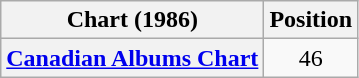<table class="wikitable plainrowheaders" style="text-align:center;">
<tr>
<th>Chart (1986)</th>
<th>Position</th>
</tr>
<tr>
<th scope="row"><a href='#'>Canadian Albums Chart</a></th>
<td>46</td>
</tr>
</table>
